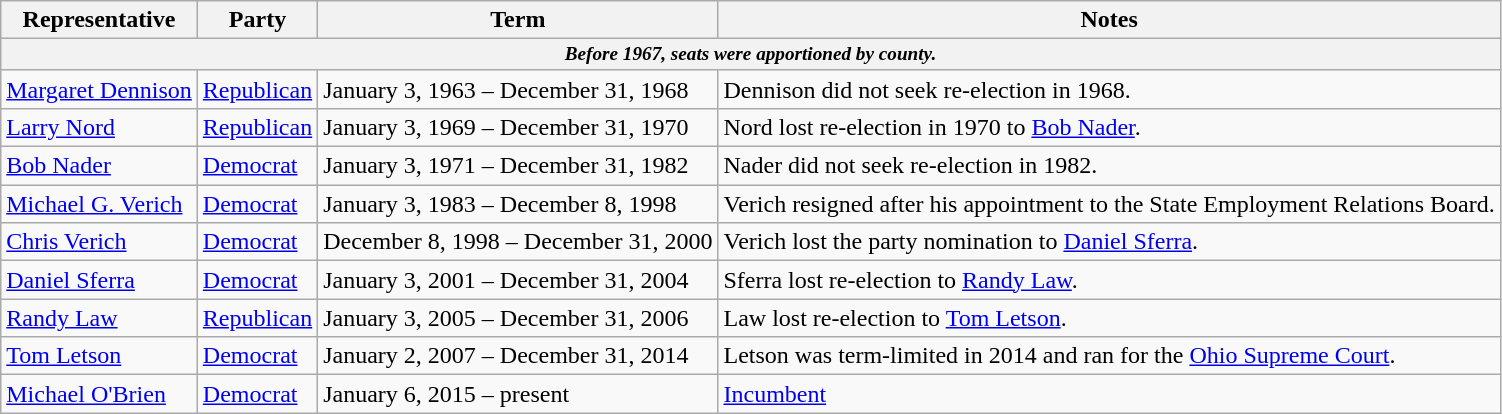<table class=wikitable>
<tr valign=bottom>
<th>Representative</th>
<th>Party</th>
<th>Term</th>
<th>Notes</th>
</tr>
<tr>
<th colspan=5 style="font-size: 80%;"><em>Before 1967, seats were apportioned by county.</em></th>
</tr>
<tr>
<td><a href='#'>Margaret Dennison</a></td>
<td><a href='#'>Republican</a></td>
<td>January 3, 1963 – December 31, 1968</td>
<td>Dennison did not seek re-election in 1968.</td>
</tr>
<tr>
<td><a href='#'>Larry Nord</a></td>
<td><a href='#'>Republican</a></td>
<td>January 3, 1969 – December 31, 1970</td>
<td>Nord lost re-election in 1970 to <a href='#'>Bob Nader</a>.</td>
</tr>
<tr>
<td><a href='#'>Bob Nader</a></td>
<td><a href='#'>Democrat</a></td>
<td>January 3, 1971 – December 31, 1982</td>
<td>Nader did not seek re-election in 1982.</td>
</tr>
<tr>
<td><a href='#'>Michael G. Verich</a></td>
<td><a href='#'>Democrat</a></td>
<td>January 3, 1983 – December 8, 1998</td>
<td>Verich resigned after his appointment to the State Employment Relations Board.</td>
</tr>
<tr>
<td><a href='#'>Chris Verich</a></td>
<td><a href='#'>Democrat</a></td>
<td>December 8, 1998 – December 31, 2000</td>
<td>Verich lost the party nomination to <a href='#'>Daniel Sferra</a>.</td>
</tr>
<tr>
<td><a href='#'>Daniel Sferra</a></td>
<td><a href='#'>Democrat</a></td>
<td>January 3, 2001 – December 31, 2004</td>
<td>Sferra lost re-election to <a href='#'>Randy Law</a>.</td>
</tr>
<tr>
<td><a href='#'>Randy Law</a></td>
<td><a href='#'>Republican</a></td>
<td>January 3, 2005 – December 31, 2006</td>
<td>Law lost re-election to <a href='#'>Tom Letson</a>.</td>
</tr>
<tr>
<td><a href='#'>Tom Letson</a></td>
<td><a href='#'>Democrat</a></td>
<td>January 2, 2007 – December 31, 2014</td>
<td>Letson was term-limited in 2014 and ran for the <a href='#'>Ohio Supreme Court</a>.</td>
</tr>
<tr>
<td><a href='#'>Michael O'Brien</a></td>
<td><a href='#'>Democrat</a></td>
<td>January 6, 2015 – present</td>
<td><a href='#'>Incumbent</a></td>
</tr>
</table>
